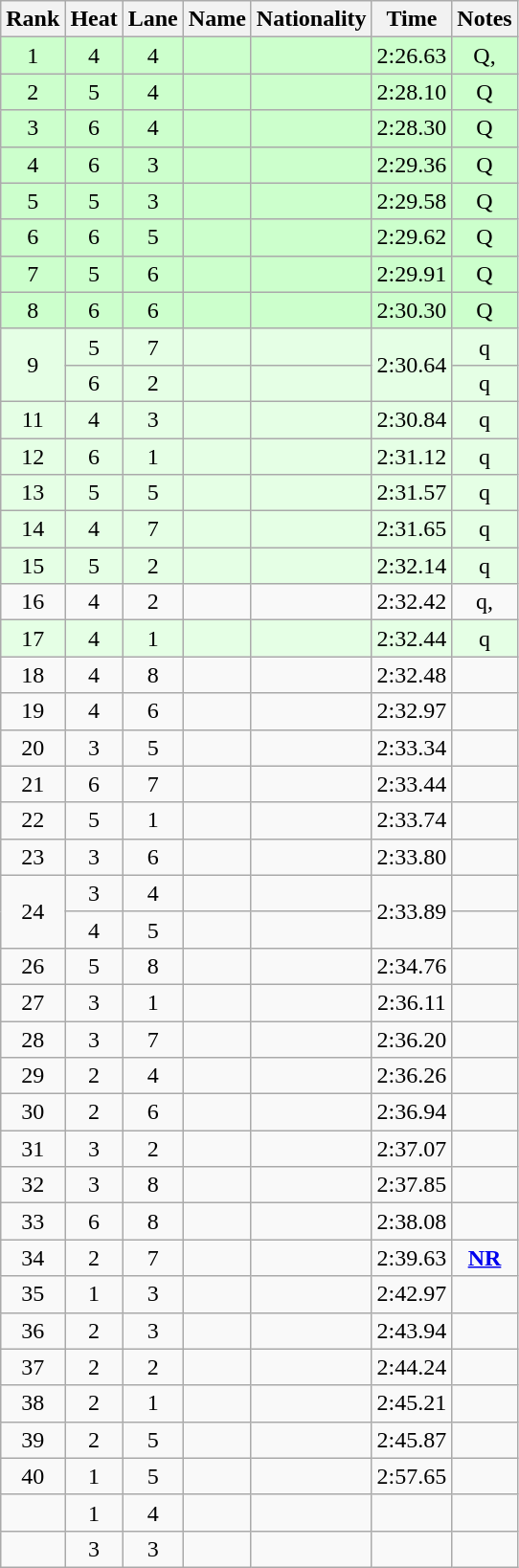<table class="wikitable sortable" style="text-align:center">
<tr>
<th>Rank</th>
<th>Heat</th>
<th>Lane</th>
<th>Name</th>
<th>Nationality</th>
<th>Time</th>
<th>Notes</th>
</tr>
<tr bgcolor=#cfc>
<td>1</td>
<td>4</td>
<td>4</td>
<td align="left"></td>
<td align="left"></td>
<td>2:26.63</td>
<td>Q, </td>
</tr>
<tr bgcolor=#cfc>
<td>2</td>
<td>5</td>
<td>4</td>
<td align="left"></td>
<td align="left"></td>
<td>2:28.10</td>
<td>Q</td>
</tr>
<tr bgcolor=#cfc>
<td>3</td>
<td>6</td>
<td>4</td>
<td align="left"></td>
<td align="left"></td>
<td>2:28.30</td>
<td>Q</td>
</tr>
<tr bgcolor=#cfc>
<td>4</td>
<td>6</td>
<td>3</td>
<td align="left"></td>
<td align="left"></td>
<td>2:29.36</td>
<td>Q</td>
</tr>
<tr bgcolor=#cfc>
<td>5</td>
<td>5</td>
<td>3</td>
<td align="left"></td>
<td align="left"></td>
<td>2:29.58</td>
<td>Q</td>
</tr>
<tr bgcolor=#cfc>
<td>6</td>
<td>6</td>
<td>5</td>
<td align="left"></td>
<td align="left"></td>
<td>2:29.62</td>
<td>Q</td>
</tr>
<tr bgcolor=#cfc>
<td>7</td>
<td>5</td>
<td>6</td>
<td align="left"></td>
<td align="left"></td>
<td>2:29.91</td>
<td>Q</td>
</tr>
<tr bgcolor=#cfc>
<td>8</td>
<td>6</td>
<td>6</td>
<td align="left"></td>
<td align="left"></td>
<td>2:30.30</td>
<td>Q</td>
</tr>
<tr bgcolor=e5ffe5>
<td rowspan=2>9</td>
<td>5</td>
<td>7</td>
<td align="left"></td>
<td align="left"></td>
<td rowspan=2>2:30.64</td>
<td>q</td>
</tr>
<tr bgcolor=e5ffe5>
<td>6</td>
<td>2</td>
<td align="left"></td>
<td align="left"></td>
<td>q</td>
</tr>
<tr bgcolor=e5ffe5>
<td>11</td>
<td>4</td>
<td>3</td>
<td align="left"></td>
<td align="left"></td>
<td>2:30.84</td>
<td>q</td>
</tr>
<tr bgcolor=e5ffe5>
<td>12</td>
<td>6</td>
<td>1</td>
<td align="left"></td>
<td align="left"></td>
<td>2:31.12</td>
<td>q</td>
</tr>
<tr bgcolor=e5ffe5>
<td>13</td>
<td>5</td>
<td>5</td>
<td align="left"></td>
<td align="left"></td>
<td>2:31.57</td>
<td>q</td>
</tr>
<tr bgcolor=e5ffe5>
<td>14</td>
<td>4</td>
<td>7</td>
<td align="left"></td>
<td align="left"></td>
<td>2:31.65</td>
<td>q</td>
</tr>
<tr bgcolor=e5ffe5>
<td>15</td>
<td>5</td>
<td>2</td>
<td align="left"></td>
<td align="left"></td>
<td>2:32.14</td>
<td>q</td>
</tr>
<tr>
<td>16</td>
<td>4</td>
<td>2</td>
<td align="left"></td>
<td align="left"></td>
<td>2:32.42</td>
<td>q, </td>
</tr>
<tr bgcolor=e5ffe5>
<td>17</td>
<td>4</td>
<td>1</td>
<td align="left"></td>
<td align="left"></td>
<td>2:32.44</td>
<td>q</td>
</tr>
<tr>
<td>18</td>
<td>4</td>
<td>8</td>
<td align="left"></td>
<td align="left"></td>
<td>2:32.48</td>
<td></td>
</tr>
<tr>
<td>19</td>
<td>4</td>
<td>6</td>
<td align="left"></td>
<td align="left"></td>
<td>2:32.97</td>
<td></td>
</tr>
<tr>
<td>20</td>
<td>3</td>
<td>5</td>
<td align="left"></td>
<td align="left"></td>
<td>2:33.34</td>
<td></td>
</tr>
<tr>
<td>21</td>
<td>6</td>
<td>7</td>
<td align="left"></td>
<td align="left"></td>
<td>2:33.44</td>
<td></td>
</tr>
<tr>
<td>22</td>
<td>5</td>
<td>1</td>
<td align="left"></td>
<td align="left"></td>
<td>2:33.74</td>
<td></td>
</tr>
<tr>
<td>23</td>
<td>3</td>
<td>6</td>
<td align="left"></td>
<td align="left"></td>
<td>2:33.80</td>
<td></td>
</tr>
<tr>
<td rowspan=2>24</td>
<td>3</td>
<td>4</td>
<td align="left"></td>
<td align="left"></td>
<td rowspan=2>2:33.89</td>
<td></td>
</tr>
<tr>
<td>4</td>
<td>5</td>
<td align="left"></td>
<td align="left"></td>
<td></td>
</tr>
<tr>
<td>26</td>
<td>5</td>
<td>8</td>
<td align="left"></td>
<td align="left"></td>
<td>2:34.76</td>
<td></td>
</tr>
<tr>
<td>27</td>
<td>3</td>
<td>1</td>
<td align="left"></td>
<td align="left"></td>
<td>2:36.11</td>
<td></td>
</tr>
<tr>
<td>28</td>
<td>3</td>
<td>7</td>
<td align="left"></td>
<td align="left"></td>
<td>2:36.20</td>
<td></td>
</tr>
<tr>
<td>29</td>
<td>2</td>
<td>4</td>
<td align="left"></td>
<td align="left"></td>
<td>2:36.26</td>
<td></td>
</tr>
<tr>
<td>30</td>
<td>2</td>
<td>6</td>
<td align="left"></td>
<td align="left"></td>
<td>2:36.94</td>
<td></td>
</tr>
<tr>
<td>31</td>
<td>3</td>
<td>2</td>
<td align="left"></td>
<td align="left"></td>
<td>2:37.07</td>
<td></td>
</tr>
<tr>
<td>32</td>
<td>3</td>
<td>8</td>
<td align="left"></td>
<td align="left"></td>
<td>2:37.85</td>
<td></td>
</tr>
<tr>
<td>33</td>
<td>6</td>
<td>8</td>
<td align="left"></td>
<td align="left"></td>
<td>2:38.08</td>
<td></td>
</tr>
<tr>
<td>34</td>
<td>2</td>
<td>7</td>
<td align="left"></td>
<td align="left"></td>
<td>2:39.63</td>
<td><strong><a href='#'>NR</a></strong></td>
</tr>
<tr>
<td>35</td>
<td>1</td>
<td>3</td>
<td align="left"></td>
<td align="left"></td>
<td>2:42.97</td>
<td></td>
</tr>
<tr>
<td>36</td>
<td>2</td>
<td>3</td>
<td align="left"></td>
<td align="left"></td>
<td>2:43.94</td>
<td></td>
</tr>
<tr>
<td>37</td>
<td>2</td>
<td>2</td>
<td align="left"></td>
<td align="left"></td>
<td>2:44.24</td>
<td></td>
</tr>
<tr>
<td>38</td>
<td>2</td>
<td>1</td>
<td align="left"></td>
<td align="left"></td>
<td>2:45.21</td>
<td></td>
</tr>
<tr>
<td>39</td>
<td>2</td>
<td>5</td>
<td align="left"></td>
<td align="left"></td>
<td>2:45.87</td>
<td></td>
</tr>
<tr>
<td>40</td>
<td>1</td>
<td>5</td>
<td align="left"></td>
<td align="left"></td>
<td>2:57.65</td>
<td></td>
</tr>
<tr>
<td></td>
<td>1</td>
<td>4</td>
<td align="left"></td>
<td align="left"></td>
<td></td>
<td></td>
</tr>
<tr>
<td></td>
<td>3</td>
<td>3</td>
<td align="left"></td>
<td align="left"></td>
<td></td>
<td></td>
</tr>
</table>
